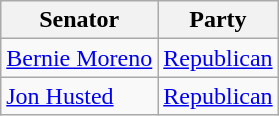<table class="wikitable">
<tr>
<th>Senator</th>
<th>Party</th>
</tr>
<tr>
<td><a href='#'>Bernie Moreno</a></td>
<td><a href='#'>Republican</a></td>
</tr>
<tr>
<td><a href='#'>Jon Husted</a></td>
<td><a href='#'>Republican</a></td>
</tr>
</table>
